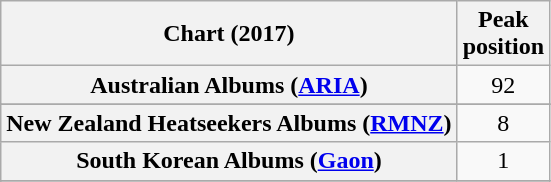<table class="wikitable sortable plainrowheaders" style="text-align:center">
<tr>
<th scope="col">Chart (2017)</th>
<th scope="col">Peak<br> position</th>
</tr>
<tr>
<th scope="row">Australian Albums (<a href='#'>ARIA</a>)</th>
<td>92</td>
</tr>
<tr>
</tr>
<tr>
</tr>
<tr>
<th scope="row">New Zealand Heatseekers Albums (<a href='#'>RMNZ</a>)</th>
<td>8</td>
</tr>
<tr>
<th scope="row">South Korean Albums (<a href='#'>Gaon</a>)</th>
<td>1</td>
</tr>
<tr>
</tr>
<tr>
</tr>
</table>
